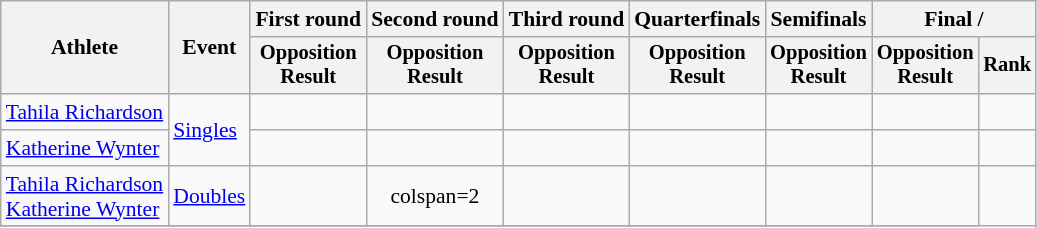<table class=wikitable style=font-size:90%;text-align:center>
<tr>
<th rowspan=2>Athlete</th>
<th rowspan=2>Event</th>
<th>First round</th>
<th>Second round</th>
<th>Third round</th>
<th>Quarterfinals</th>
<th>Semifinals</th>
<th colspan=2>Final / </th>
</tr>
<tr style=font-size:95%>
<th>Opposition<br>Result</th>
<th>Opposition<br>Result</th>
<th>Opposition<br>Result</th>
<th>Opposition<br>Result</th>
<th>Opposition<br>Result</th>
<th>Opposition<br>Result</th>
<th>Rank</th>
</tr>
<tr>
<td align=left><a href='#'>Tahila Richardson</a></td>
<td align=left rowspan=2><a href='#'>Singles</a></td>
<td></td>
<td></td>
<td></td>
<td></td>
<td></td>
<td></td>
<td></td>
</tr>
<tr>
<td align=left><a href='#'>Katherine Wynter</a></td>
<td><br></td>
<td></td>
<td></td>
<td></td>
<td></td>
<td></td>
<td></td>
</tr>
<tr>
<td align=left><a href='#'>Tahila Richardson</a><br><a href='#'>Katherine Wynter</a></td>
<td align=left><a href='#'>Doubles</a></td>
<td><br></td>
<td>colspan=2 </td>
<td></td>
<td></td>
<td></td>
<td></td>
</tr>
<tr>
</tr>
</table>
